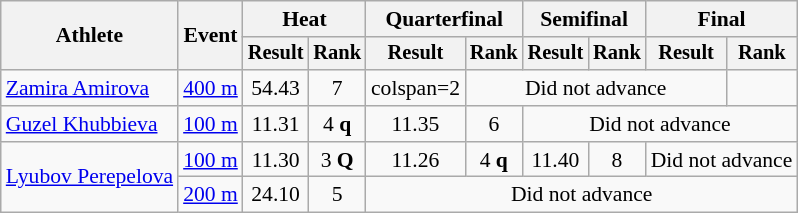<table class=wikitable style="font-size:90%">
<tr>
<th rowspan="2">Athlete</th>
<th rowspan="2">Event</th>
<th colspan="2">Heat</th>
<th colspan="2">Quarterfinal</th>
<th colspan="2">Semifinal</th>
<th colspan="2">Final</th>
</tr>
<tr style="font-size:95%">
<th>Result</th>
<th>Rank</th>
<th>Result</th>
<th>Rank</th>
<th>Result</th>
<th>Rank</th>
<th>Result</th>
<th>Rank</th>
</tr>
<tr align=center>
<td align=left><a href='#'>Zamira Amirova</a></td>
<td align=left><a href='#'>400 m</a></td>
<td>54.43</td>
<td>7</td>
<td>colspan=2 </td>
<td colspan=4>Did not advance</td>
</tr>
<tr align=center>
<td align=left><a href='#'>Guzel Khubbieva</a></td>
<td align=left><a href='#'>100 m</a></td>
<td>11.31</td>
<td>4 <strong>q</strong></td>
<td>11.35</td>
<td>6</td>
<td colspan=4>Did not advance</td>
</tr>
<tr align=center>
<td align=left rowspan=2><a href='#'>Lyubov Perepelova</a></td>
<td align=left><a href='#'>100 m</a></td>
<td>11.30</td>
<td>3 <strong>Q</strong></td>
<td>11.26</td>
<td>4 <strong>q</strong></td>
<td>11.40</td>
<td>8</td>
<td colspan=2>Did not advance</td>
</tr>
<tr align=center>
<td align=left><a href='#'>200 m</a></td>
<td>24.10</td>
<td>5</td>
<td colspan=6>Did not advance</td>
</tr>
</table>
